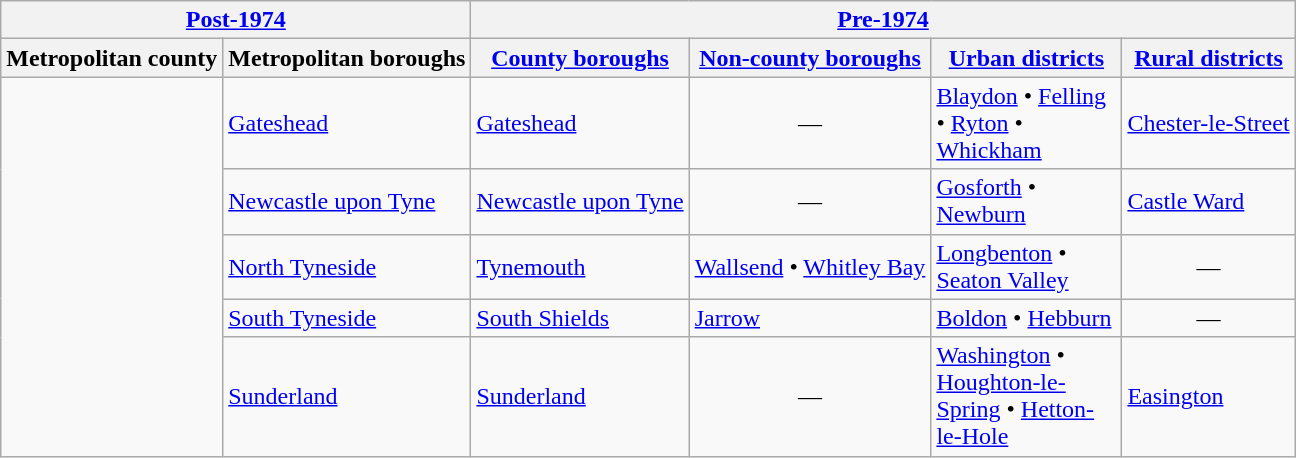<table class="wikitable" style="border:0px;">
<tr>
<th colspan="2"><a href='#'>Post-1974</a></th>
<th colspan="4"><a href='#'>Pre-1974</a></th>
</tr>
<tr>
<th>Metropolitan county</th>
<th>Metropolitan boroughs</th>
<th><a href='#'>County boroughs</a></th>
<th><a href='#'>Non-county boroughs</a></th>
<th width=120><a href='#'>Urban districts</a></th>
<th><a href='#'>Rural districts</a></th>
</tr>
<tr>
<td rowspan=5><br></td>
<td><a href='#'>Gateshead</a></td>
<td><a href='#'>Gateshead</a></td>
<td style="text-align:center;">—</td>
<td><a href='#'>Blaydon</a> • <a href='#'>Felling</a> • <a href='#'>Ryton</a> • <a href='#'>Whickham</a></td>
<td><a href='#'>Chester-le-Street</a></td>
</tr>
<tr>
<td><a href='#'>Newcastle upon Tyne</a></td>
<td><a href='#'>Newcastle upon Tyne</a></td>
<td style="text-align:center;">—</td>
<td><a href='#'>Gosforth</a> • <a href='#'>Newburn</a></td>
<td><a href='#'>Castle Ward</a></td>
</tr>
<tr>
<td><a href='#'>North Tyneside</a></td>
<td><a href='#'>Tynemouth</a></td>
<td><a href='#'>Wallsend</a> • <a href='#'>Whitley Bay</a></td>
<td><a href='#'>Longbenton</a> • <a href='#'>Seaton Valley</a></td>
<td style="text-align:center;">—</td>
</tr>
<tr>
<td><a href='#'>South Tyneside</a></td>
<td><a href='#'>South Shields</a></td>
<td><a href='#'>Jarrow</a></td>
<td><a href='#'>Boldon</a> • <a href='#'>Hebburn</a></td>
<td style="text-align:center;">—</td>
</tr>
<tr>
<td><a href='#'>Sunderland</a></td>
<td><a href='#'>Sunderland</a></td>
<td style="text-align:center;">—</td>
<td><a href='#'>Washington</a> • <a href='#'>Houghton-le-Spring</a> • <a href='#'>Hetton-le-Hole</a></td>
<td><a href='#'>Easington</a></td>
</tr>
</table>
